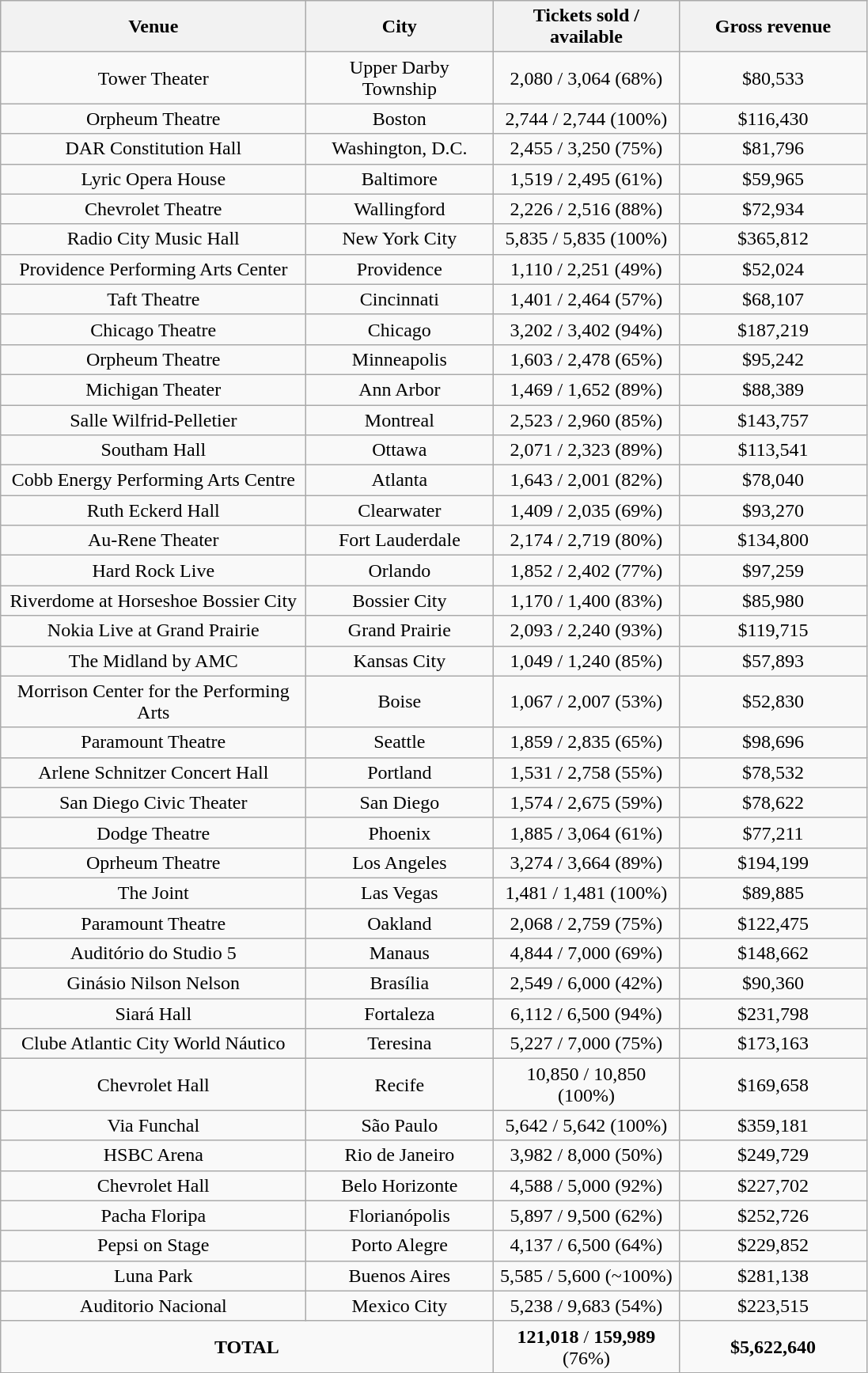<table class="wikitable" style="text-align:center">
<tr>
<th style="width:250px;">Venue</th>
<th style="width:150px;">City</th>
<th style="width:150px;">Tickets sold / available</th>
<th style="width:150px;">Gross revenue</th>
</tr>
<tr>
<td>Tower Theater</td>
<td>Upper Darby Township</td>
<td>2,080 / 3,064 (68%)</td>
<td>$80,533</td>
</tr>
<tr>
<td>Orpheum Theatre</td>
<td>Boston</td>
<td>2,744 / 2,744 (100%)</td>
<td>$116,430</td>
</tr>
<tr>
<td>DAR Constitution Hall</td>
<td>Washington, D.C.</td>
<td>2,455 / 3,250 (75%)</td>
<td>$81,796</td>
</tr>
<tr>
<td>Lyric Opera House</td>
<td>Baltimore</td>
<td>1,519 / 2,495 (61%)</td>
<td>$59,965</td>
</tr>
<tr>
<td>Chevrolet Theatre</td>
<td>Wallingford</td>
<td>2,226 / 2,516 (88%)</td>
<td>$72,934</td>
</tr>
<tr>
<td>Radio City Music Hall</td>
<td>New York City</td>
<td>5,835 / 5,835 (100%)</td>
<td>$365,812</td>
</tr>
<tr>
<td>Providence Performing Arts Center</td>
<td>Providence</td>
<td>1,110 / 2,251 (49%)</td>
<td>$52,024</td>
</tr>
<tr>
<td>Taft Theatre</td>
<td>Cincinnati</td>
<td>1,401 / 2,464 (57%)</td>
<td>$68,107</td>
</tr>
<tr>
<td>Chicago Theatre</td>
<td>Chicago</td>
<td>3,202 / 3,402 (94%)</td>
<td>$187,219</td>
</tr>
<tr>
<td>Orpheum Theatre</td>
<td>Minneapolis</td>
<td>1,603 / 2,478 (65%)</td>
<td>$95,242</td>
</tr>
<tr>
<td>Michigan Theater</td>
<td>Ann Arbor</td>
<td>1,469 / 1,652 (89%)</td>
<td>$88,389</td>
</tr>
<tr>
<td>Salle Wilfrid-Pelletier</td>
<td>Montreal</td>
<td>2,523 / 2,960 (85%)</td>
<td>$143,757</td>
</tr>
<tr>
<td>Southam Hall</td>
<td>Ottawa</td>
<td>2,071 / 2,323 (89%)</td>
<td>$113,541</td>
</tr>
<tr>
<td>Cobb Energy Performing Arts Centre</td>
<td>Atlanta</td>
<td>1,643 / 2,001 (82%)</td>
<td>$78,040</td>
</tr>
<tr>
<td>Ruth Eckerd Hall</td>
<td>Clearwater</td>
<td>1,409 / 2,035 (69%)</td>
<td>$93,270</td>
</tr>
<tr>
<td>Au-Rene Theater</td>
<td>Fort Lauderdale</td>
<td>2,174 / 2,719 (80%)</td>
<td>$134,800</td>
</tr>
<tr>
<td>Hard Rock Live</td>
<td>Orlando</td>
<td>1,852 / 2,402 (77%)</td>
<td>$97,259</td>
</tr>
<tr>
<td>Riverdome at Horseshoe Bossier City</td>
<td>Bossier City</td>
<td>1,170 / 1,400 (83%)</td>
<td>$85,980</td>
</tr>
<tr>
<td>Nokia Live at Grand Prairie</td>
<td>Grand Prairie</td>
<td>2,093 / 2,240 (93%)</td>
<td>$119,715</td>
</tr>
<tr>
<td>The Midland by AMC</td>
<td>Kansas City</td>
<td>1,049 / 1,240 (85%)</td>
<td>$57,893</td>
</tr>
<tr>
<td>Morrison Center for the Performing Arts</td>
<td>Boise</td>
<td>1,067 / 2,007 (53%)</td>
<td>$52,830</td>
</tr>
<tr>
<td>Paramount Theatre</td>
<td>Seattle</td>
<td>1,859 / 2,835 (65%)</td>
<td>$98,696</td>
</tr>
<tr>
<td>Arlene Schnitzer Concert Hall</td>
<td>Portland</td>
<td>1,531 / 2,758 (55%)</td>
<td>$78,532</td>
</tr>
<tr>
<td>San Diego Civic Theater</td>
<td>San Diego</td>
<td>1,574 / 2,675 (59%)</td>
<td>$78,622</td>
</tr>
<tr>
<td>Dodge Theatre</td>
<td>Phoenix</td>
<td>1,885 / 3,064 (61%)</td>
<td>$77,211</td>
</tr>
<tr>
<td>Oprheum Theatre</td>
<td>Los Angeles</td>
<td>3,274 / 3,664 (89%)</td>
<td>$194,199</td>
</tr>
<tr>
<td>The Joint</td>
<td>Las Vegas</td>
<td>1,481 / 1,481 (100%)</td>
<td>$89,885</td>
</tr>
<tr>
<td>Paramount Theatre</td>
<td>Oakland</td>
<td>2,068 / 2,759 (75%)</td>
<td>$122,475</td>
</tr>
<tr>
<td>Auditório do Studio 5</td>
<td>Manaus</td>
<td>4,844 / 7,000 (69%)</td>
<td>$148,662</td>
</tr>
<tr>
<td>Ginásio Nilson Nelson</td>
<td>Brasília</td>
<td>2,549 / 6,000 (42%)</td>
<td>$90,360</td>
</tr>
<tr>
<td>Siará Hall</td>
<td>Fortaleza</td>
<td>6,112 / 6,500 (94%)</td>
<td>$231,798</td>
</tr>
<tr>
<td>Clube Atlantic City World Náutico</td>
<td>Teresina</td>
<td>5,227 / 7,000 (75%)</td>
<td>$173,163</td>
</tr>
<tr>
<td>Chevrolet Hall</td>
<td>Recife</td>
<td>10,850 / 10,850 (100%)</td>
<td>$169,658</td>
</tr>
<tr>
<td>Via Funchal</td>
<td>São Paulo</td>
<td>5,642 / 5,642 (100%)</td>
<td>$359,181</td>
</tr>
<tr>
<td>HSBC Arena</td>
<td>Rio de Janeiro</td>
<td>3,982 / 8,000 (50%)</td>
<td>$249,729</td>
</tr>
<tr>
<td>Chevrolet Hall</td>
<td>Belo Horizonte</td>
<td>4,588 / 5,000 (92%)</td>
<td>$227,702</td>
</tr>
<tr>
<td>Pacha Floripa</td>
<td>Florianópolis</td>
<td>5,897 / 9,500 (62%)</td>
<td>$252,726</td>
</tr>
<tr>
<td>Pepsi on Stage</td>
<td>Porto Alegre</td>
<td>4,137 / 6,500 (64%)</td>
<td>$229,852</td>
</tr>
<tr>
<td>Luna Park</td>
<td>Buenos Aires</td>
<td>5,585 / 5,600 (~100%)</td>
<td>$281,138</td>
</tr>
<tr>
<td>Auditorio Nacional</td>
<td>Mexico City</td>
<td>5,238 / 9,683 (54%)</td>
<td>$223,515</td>
</tr>
<tr>
<td colspan="2"><strong>TOTAL</strong></td>
<td><strong>121,018</strong> / <strong>159,989</strong> (76%)</td>
<td><strong>$5,622,640</strong></td>
</tr>
<tr>
</tr>
</table>
